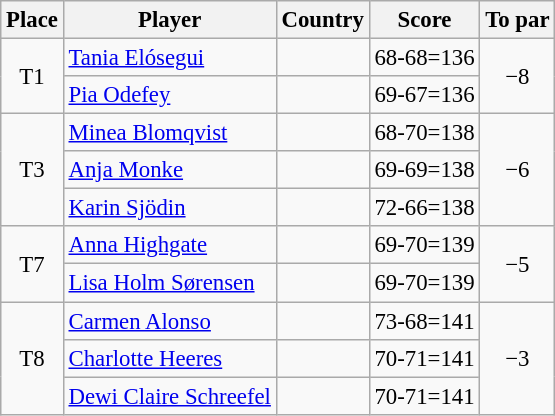<table class="wikitable" style="font-size:95%;">
<tr>
<th>Place</th>
<th>Player</th>
<th>Country</th>
<th>Score</th>
<th>To par</th>
</tr>
<tr>
<td rowspan="2" align="center">T1</td>
<td><a href='#'>Tania Elósegui</a></td>
<td></td>
<td align="center">68-68=136</td>
<td rowspan="2" align="center">−8</td>
</tr>
<tr>
<td><a href='#'>Pia Odefey</a></td>
<td></td>
<td align="center">69-67=136</td>
</tr>
<tr>
<td rowspan="3" align="center">T3</td>
<td><a href='#'>Minea Blomqvist</a></td>
<td></td>
<td align="center">68-70=138</td>
<td rowspan="3" align="center">−6</td>
</tr>
<tr>
<td><a href='#'>Anja Monke</a>     </td>
<td></td>
<td align="center">69-69=138</td>
</tr>
<tr>
<td><a href='#'>Karin Sjödin</a></td>
<td></td>
<td>72-66=138</td>
</tr>
<tr>
<td rowspan="2" align="center">T7</td>
<td><a href='#'>Anna Highgate</a></td>
<td></td>
<td align="center">69-70=139</td>
<td rowspan="2" align="center">−5</td>
</tr>
<tr>
<td><a href='#'>Lisa Holm Sørensen</a></td>
<td></td>
<td align="center">69-70=139</td>
</tr>
<tr>
<td rowspan="3" align="center">T8</td>
<td><a href='#'>Carmen Alonso</a></td>
<td></td>
<td align="center">73-68=141</td>
<td rowspan="3" align="center">−3</td>
</tr>
<tr>
<td><a href='#'>Charlotte Heeres</a></td>
<td></td>
<td>70-71=141</td>
</tr>
<tr>
<td><a href='#'>Dewi Claire Schreefel</a></td>
<td></td>
<td>70-71=141</td>
</tr>
</table>
